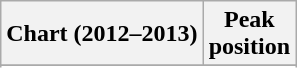<table class="wikitable sortable">
<tr>
<th align="left">Chart (2012–2013)</th>
<th align="center">Peak<br>position</th>
</tr>
<tr>
</tr>
<tr>
</tr>
<tr>
</tr>
<tr>
</tr>
<tr>
</tr>
</table>
